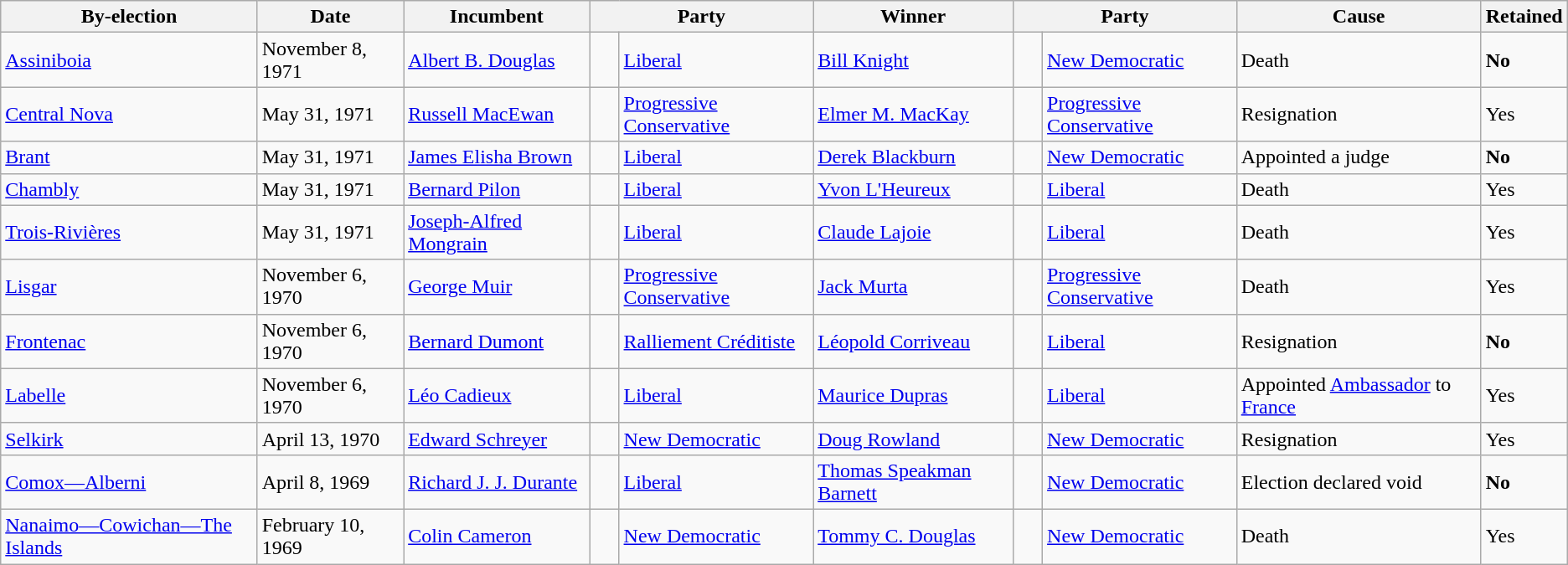<table class="wikitable">
<tr>
<th>By-election</th>
<th>Date</th>
<th>Incumbent</th>
<th colspan=2>Party</th>
<th>Winner</th>
<th colspan=2>Party</th>
<th>Cause</th>
<th>Retained</th>
</tr>
<tr>
<td><a href='#'>Assiniboia</a></td>
<td>November 8, 1971</td>
<td><a href='#'>Albert B. Douglas</a></td>
<td>    </td>
<td><a href='#'>Liberal</a></td>
<td><a href='#'>Bill Knight</a></td>
<td>    </td>
<td><a href='#'>New Democratic</a></td>
<td>Death</td>
<td><strong>No</strong></td>
</tr>
<tr>
<td><a href='#'>Central Nova</a></td>
<td>May 31, 1971</td>
<td><a href='#'>Russell MacEwan</a></td>
<td>    </td>
<td><a href='#'>Progressive Conservative</a></td>
<td><a href='#'>Elmer M. MacKay</a></td>
<td>    </td>
<td><a href='#'>Progressive Conservative</a></td>
<td>Resignation</td>
<td>Yes</td>
</tr>
<tr>
<td><a href='#'>Brant</a></td>
<td>May 31, 1971</td>
<td><a href='#'>James Elisha Brown</a></td>
<td>    </td>
<td><a href='#'>Liberal</a></td>
<td><a href='#'>Derek Blackburn</a></td>
<td>    </td>
<td><a href='#'>New Democratic</a></td>
<td>Appointed a judge</td>
<td><strong>No</strong></td>
</tr>
<tr>
<td><a href='#'>Chambly</a></td>
<td>May 31, 1971</td>
<td><a href='#'>Bernard Pilon</a></td>
<td>    </td>
<td><a href='#'>Liberal</a></td>
<td><a href='#'>Yvon L'Heureux</a></td>
<td>    </td>
<td><a href='#'>Liberal</a></td>
<td>Death</td>
<td>Yes</td>
</tr>
<tr>
<td><a href='#'>Trois-Rivières</a></td>
<td>May 31, 1971</td>
<td><a href='#'>Joseph-Alfred Mongrain</a></td>
<td>    </td>
<td><a href='#'>Liberal</a></td>
<td><a href='#'>Claude Lajoie</a></td>
<td>    </td>
<td><a href='#'>Liberal</a></td>
<td>Death</td>
<td>Yes</td>
</tr>
<tr>
<td><a href='#'>Lisgar</a></td>
<td>November 6, 1970</td>
<td><a href='#'>George Muir</a></td>
<td>    </td>
<td><a href='#'>Progressive Conservative</a></td>
<td><a href='#'>Jack Murta</a></td>
<td>    </td>
<td><a href='#'>Progressive Conservative</a></td>
<td>Death</td>
<td>Yes</td>
</tr>
<tr>
<td><a href='#'>Frontenac</a></td>
<td>November 6, 1970</td>
<td><a href='#'>Bernard Dumont</a></td>
<td>    </td>
<td><a href='#'>Ralliement Créditiste</a></td>
<td><a href='#'>Léopold Corriveau</a></td>
<td>    </td>
<td><a href='#'>Liberal</a></td>
<td>Resignation</td>
<td><strong>No</strong></td>
</tr>
<tr>
<td><a href='#'>Labelle</a></td>
<td>November 6, 1970</td>
<td><a href='#'>Léo Cadieux</a></td>
<td>    </td>
<td><a href='#'>Liberal</a></td>
<td><a href='#'>Maurice Dupras</a></td>
<td>    </td>
<td><a href='#'>Liberal</a></td>
<td>Appointed <a href='#'>Ambassador</a> to <a href='#'>France</a></td>
<td>Yes</td>
</tr>
<tr>
<td><a href='#'>Selkirk</a></td>
<td>April 13, 1970</td>
<td><a href='#'>Edward Schreyer</a></td>
<td>    </td>
<td><a href='#'>New Democratic</a></td>
<td><a href='#'>Doug Rowland</a></td>
<td>    </td>
<td><a href='#'>New Democratic</a></td>
<td>Resignation</td>
<td>Yes</td>
</tr>
<tr>
<td><a href='#'>Comox—Alberni</a></td>
<td>April 8, 1969</td>
<td><a href='#'>Richard J. J. Durante</a></td>
<td>    </td>
<td><a href='#'>Liberal</a></td>
<td><a href='#'>Thomas Speakman Barnett</a></td>
<td>    </td>
<td><a href='#'>New Democratic</a></td>
<td>Election declared void</td>
<td><strong>No</strong></td>
</tr>
<tr>
<td><a href='#'>Nanaimo—Cowichan—The Islands</a></td>
<td>February 10, 1969</td>
<td><a href='#'>Colin Cameron</a></td>
<td>    </td>
<td><a href='#'>New Democratic</a></td>
<td><a href='#'>Tommy C. Douglas</a></td>
<td>    </td>
<td><a href='#'>New Democratic</a></td>
<td>Death</td>
<td>Yes</td>
</tr>
</table>
